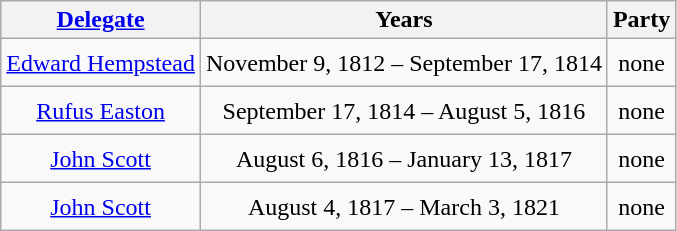<table class=wikitable style="text-align:center">
<tr>
<th><a href='#'>Delegate</a></th>
<th>Years</th>
<th>Party</th>
</tr>
<tr style="height:2em">
<td><a href='#'>Edward Hempstead</a></td>
<td>November 9, 1812 – September 17, 1814</td>
<td>none</td>
</tr>
<tr style="height:2em">
<td><a href='#'>Rufus Easton</a></td>
<td>September 17, 1814 – August 5, 1816</td>
<td>none</td>
</tr>
<tr style="height:2em">
<td><a href='#'>John Scott</a></td>
<td>August 6, 1816 – January 13, 1817</td>
<td>none</td>
</tr>
<tr style="height:2em">
<td><a href='#'>John Scott</a></td>
<td>August 4, 1817 – March 3, 1821</td>
<td>none</td>
</tr>
</table>
